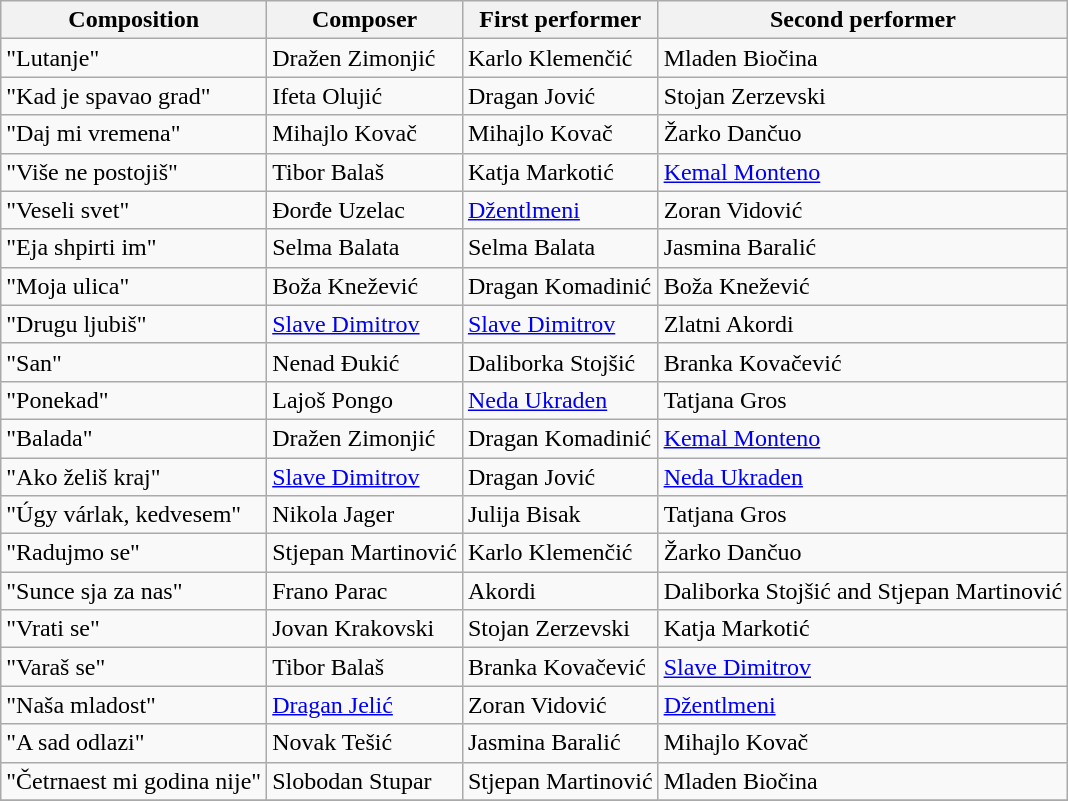<table class="wikitable sortable">
<tr>
<th class="unsortable">Composition</th>
<th class="unsortable">Composer</th>
<th class="unsortable">First performer</th>
<th class="unsortable">Second performer</th>
</tr>
<tr>
<td>"Lutanje"</td>
<td>Dražen Zimonjić</td>
<td>Karlo Klemenčić</td>
<td>Mladen Biočina</td>
</tr>
<tr>
<td>"Kad je spavao grad"</td>
<td>Ifeta Olujić</td>
<td>Dragan Jović</td>
<td>Stojan Zerzevski</td>
</tr>
<tr>
<td>"Daj mi vremena"</td>
<td>Mihajlo Kovač</td>
<td>Mihajlo Kovač</td>
<td>Žarko Dančuo</td>
</tr>
<tr>
<td>"Više ne postojiš"</td>
<td>Tibor Balaš</td>
<td>Katja Markotić</td>
<td><a href='#'>Kemal Monteno</a></td>
</tr>
<tr>
<td>"Veseli svet"</td>
<td>Đorđe Uzelac</td>
<td><a href='#'>Džentlmeni</a></td>
<td>Zoran Vidović</td>
</tr>
<tr>
<td>"Eja shpirti im"</td>
<td>Selma Balata</td>
<td>Selma Balata</td>
<td>Jasmina Baralić</td>
</tr>
<tr>
<td>"Moja ulica"</td>
<td>Boža Knežević</td>
<td>Dragan Komadinić</td>
<td>Boža Knežević</td>
</tr>
<tr>
<td>"Drugu ljubiš"</td>
<td><a href='#'>Slave Dimitrov</a></td>
<td><a href='#'>Slave Dimitrov</a></td>
<td>Zlatni Akordi</td>
</tr>
<tr>
<td>"San"</td>
<td>Nenad Đukić</td>
<td>Daliborka Stojšić</td>
<td>Branka Kovačević</td>
</tr>
<tr>
<td>"Ponekad"</td>
<td>Lajoš Pongo</td>
<td><a href='#'>Neda Ukraden</a></td>
<td>Tatjana Gros</td>
</tr>
<tr>
<td>"Balada"</td>
<td>Dražen Zimonjić</td>
<td>Dragan Komadinić</td>
<td><a href='#'>Kemal Monteno</a></td>
</tr>
<tr>
<td>"Ako želiš kraj"</td>
<td><a href='#'>Slave Dimitrov</a></td>
<td>Dragan Jović</td>
<td><a href='#'>Neda Ukraden</a></td>
</tr>
<tr>
<td>"Úgy várlak, kedvesem"</td>
<td>Nikola Jager</td>
<td>Julija Bisak</td>
<td>Tatjana Gros</td>
</tr>
<tr>
<td>"Radujmo se"</td>
<td>Stjepan Martinović</td>
<td>Karlo Klemenčić</td>
<td>Žarko Dančuo</td>
</tr>
<tr>
<td>"Sunce sja za nas"</td>
<td>Frano Parac</td>
<td>Akordi</td>
<td>Daliborka Stojšić and Stjepan Martinović</td>
</tr>
<tr>
<td>"Vrati se"</td>
<td>Jovan Krakovski</td>
<td>Stojan Zerzevski</td>
<td>Katja Markotić</td>
</tr>
<tr>
<td>"Varaš se"</td>
<td>Tibor Balaš</td>
<td>Branka Kovačević</td>
<td><a href='#'>Slave Dimitrov</a></td>
</tr>
<tr>
<td>"Naša mladost"</td>
<td><a href='#'>Dragan Jelić</a></td>
<td>Zoran Vidović</td>
<td><a href='#'>Džentlmeni</a></td>
</tr>
<tr>
<td>"A sad odlazi"</td>
<td>Novak Tešić</td>
<td>Jasmina Baralić</td>
<td>Mihajlo Kovač</td>
</tr>
<tr>
<td>"Četrnaest mi godina nije"</td>
<td>Slobodan Stupar</td>
<td>Stjepan Martinović</td>
<td>Mladen Biočina</td>
</tr>
<tr>
</tr>
</table>
